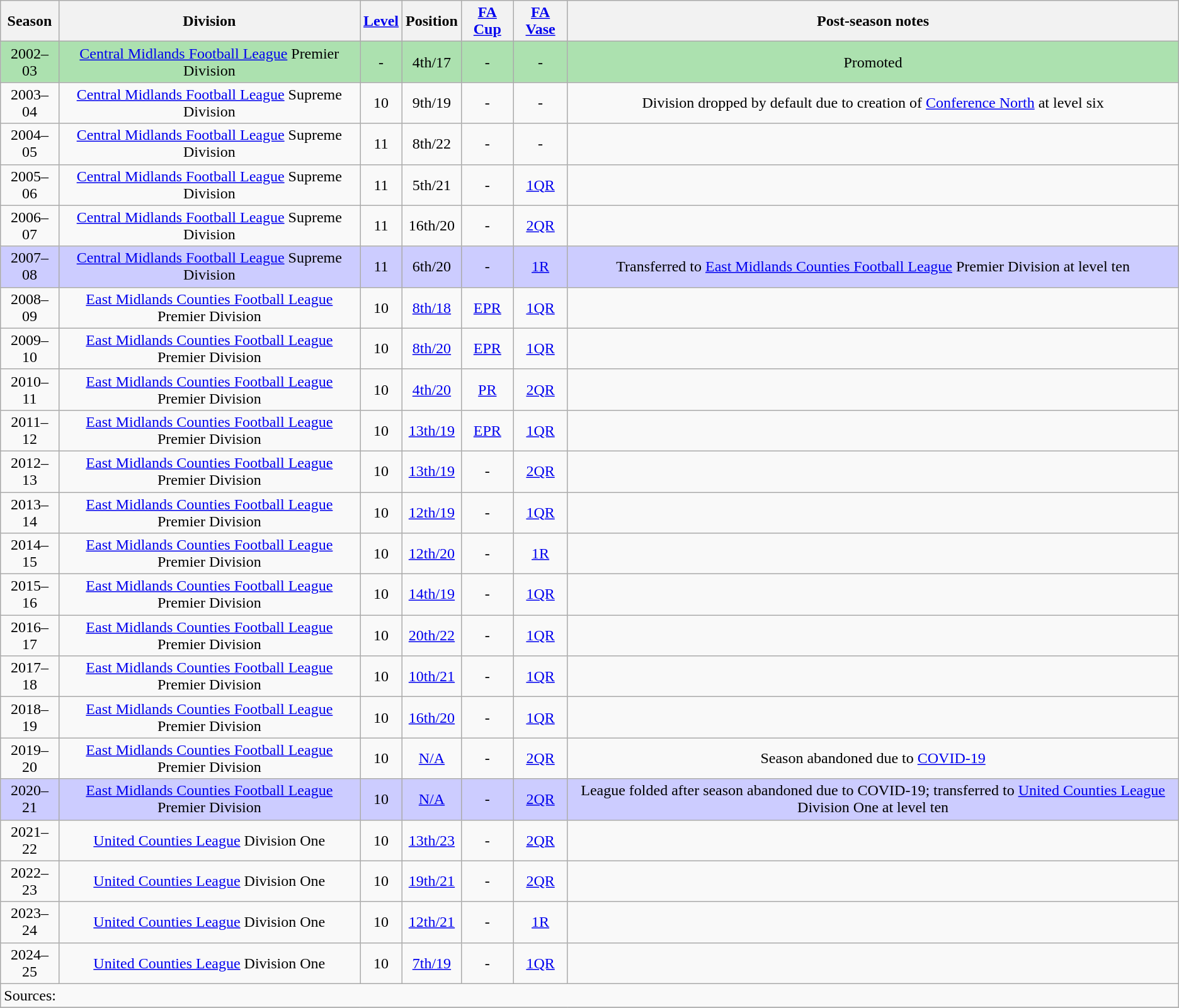<table class="wikitable collapsible" style="text-align:center">
<tr>
<th>Season</th>
<th>Division</th>
<th><a href='#'>Level</a></th>
<th>Position</th>
<th><a href='#'>FA Cup</a></th>
<th><a href='#'>FA Vase</a></th>
<th>Post-season notes</th>
</tr>
<tr bgcolor="#ACE1AF">
<td>2002–03</td>
<td><a href='#'>Central Midlands Football League</a> Premier Division</td>
<td>-</td>
<td>4th/17</td>
<td>-</td>
<td>-</td>
<td>Promoted</td>
</tr>
<tr>
<td>2003–04</td>
<td><a href='#'>Central Midlands Football League</a> Supreme Division</td>
<td>10</td>
<td>9th/19</td>
<td>-</td>
<td>-</td>
<td>Division dropped by default due to creation of <a href='#'>Conference North</a> at level six</td>
</tr>
<tr>
<td>2004–05</td>
<td><a href='#'>Central Midlands Football League</a> Supreme Division</td>
<td>11</td>
<td>8th/22</td>
<td>-</td>
<td>-</td>
<td></td>
</tr>
<tr>
<td>2005–06</td>
<td><a href='#'>Central Midlands Football League</a> Supreme Division</td>
<td>11</td>
<td>5th/21</td>
<td>-</td>
<td><a href='#'>1QR</a></td>
<td></td>
</tr>
<tr>
<td>2006–07</td>
<td><a href='#'>Central Midlands Football League</a> Supreme Division</td>
<td>11</td>
<td>16th/20</td>
<td>-</td>
<td><a href='#'>2QR</a></td>
<td></td>
</tr>
<tr bgcolor="#CCCCFF">
<td>2007–08</td>
<td><a href='#'>Central Midlands Football League</a> Supreme Division</td>
<td>11</td>
<td>6th/20</td>
<td>-</td>
<td><a href='#'>1R</a></td>
<td>Transferred to <a href='#'>East Midlands Counties Football League</a> Premier Division at level ten</td>
</tr>
<tr>
<td>2008–09</td>
<td><a href='#'>East Midlands Counties Football League</a> Premier Division</td>
<td>10</td>
<td><a href='#'>8th/18</a></td>
<td><a href='#'>EPR</a></td>
<td><a href='#'>1QR</a></td>
<td></td>
</tr>
<tr>
<td>2009–10</td>
<td><a href='#'>East Midlands Counties Football League</a> Premier Division</td>
<td>10</td>
<td><a href='#'>8th/20</a></td>
<td><a href='#'>EPR</a></td>
<td><a href='#'>1QR</a></td>
<td></td>
</tr>
<tr>
<td>2010–11</td>
<td><a href='#'>East Midlands Counties Football League</a> Premier Division</td>
<td>10</td>
<td><a href='#'>4th/20</a></td>
<td><a href='#'>PR</a></td>
<td><a href='#'>2QR</a></td>
<td></td>
</tr>
<tr>
<td>2011–12</td>
<td><a href='#'>East Midlands Counties Football League</a> Premier Division</td>
<td>10</td>
<td><a href='#'>13th/19</a></td>
<td><a href='#'>EPR</a></td>
<td><a href='#'>1QR</a></td>
<td></td>
</tr>
<tr>
<td>2012–13</td>
<td><a href='#'>East Midlands Counties Football League</a> Premier Division</td>
<td>10</td>
<td><a href='#'>13th/19</a></td>
<td>-</td>
<td><a href='#'>2QR</a></td>
<td></td>
</tr>
<tr>
<td>2013–14</td>
<td><a href='#'>East Midlands Counties Football League</a> Premier Division</td>
<td>10</td>
<td><a href='#'>12th/19</a></td>
<td>-</td>
<td><a href='#'>1QR</a></td>
<td></td>
</tr>
<tr>
<td>2014–15</td>
<td><a href='#'>East Midlands Counties Football League</a> Premier Division</td>
<td>10</td>
<td><a href='#'>12th/20</a></td>
<td>-</td>
<td><a href='#'>1R</a></td>
<td></td>
</tr>
<tr>
<td>2015–16</td>
<td><a href='#'>East Midlands Counties Football League</a> Premier Division</td>
<td>10</td>
<td><a href='#'>14th/19</a></td>
<td>-</td>
<td><a href='#'>1QR</a></td>
<td></td>
</tr>
<tr>
<td>2016–17</td>
<td><a href='#'>East Midlands Counties Football League</a> Premier Division</td>
<td>10</td>
<td><a href='#'>20th/22</a></td>
<td>-</td>
<td><a href='#'>1QR</a></td>
<td></td>
</tr>
<tr>
<td>2017–18</td>
<td><a href='#'>East Midlands Counties Football League</a> Premier Division</td>
<td>10</td>
<td><a href='#'>10th/21</a></td>
<td>-</td>
<td><a href='#'>1QR</a></td>
<td></td>
</tr>
<tr>
<td>2018–19</td>
<td><a href='#'>East Midlands Counties Football League</a> Premier Division</td>
<td>10</td>
<td><a href='#'>16th/20</a></td>
<td>-</td>
<td><a href='#'>1QR</a></td>
<td></td>
</tr>
<tr>
<td>2019–20</td>
<td><a href='#'>East Midlands Counties Football League</a> Premier Division</td>
<td>10</td>
<td><a href='#'>N/A</a></td>
<td>-</td>
<td><a href='#'>2QR</a></td>
<td>Season abandoned due to <a href='#'>COVID-19</a></td>
</tr>
<tr bgcolor="#CCCCFF">
<td>2020–21</td>
<td><a href='#'>East Midlands Counties Football League</a> Premier Division</td>
<td>10</td>
<td><a href='#'>N/A</a></td>
<td>-</td>
<td><a href='#'>2QR</a></td>
<td>League folded after season abandoned due to COVID-19; transferred to <a href='#'>United Counties League</a> Division One at level ten</td>
</tr>
<tr>
<td>2021–22</td>
<td><a href='#'>United Counties League</a> Division One</td>
<td>10</td>
<td><a href='#'>13th/23</a></td>
<td>-</td>
<td><a href='#'>2QR</a></td>
<td></td>
</tr>
<tr>
<td>2022–23</td>
<td><a href='#'>United Counties League</a> Division One</td>
<td>10</td>
<td><a href='#'>19th/21</a></td>
<td>-</td>
<td><a href='#'>2QR</a></td>
<td></td>
</tr>
<tr>
<td>2023–24</td>
<td><a href='#'>United Counties League</a> Division One</td>
<td>10</td>
<td><a href='#'>12th/21</a></td>
<td>-</td>
<td><a href='#'>1R</a></td>
<td></td>
</tr>
<tr>
<td>2024–25</td>
<td><a href='#'>United Counties League</a> Division One</td>
<td>10</td>
<td><a href='#'>7th/19</a></td>
<td>-</td>
<td><a href='#'>1QR</a></td>
<td></td>
</tr>
<tr>
<td align=left colspan=7>Sources:</td>
</tr>
<tr>
</tr>
</table>
